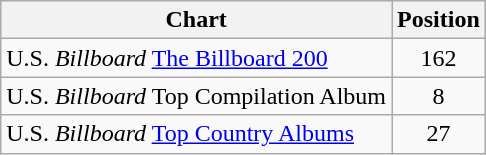<table class="wikitable">
<tr>
<th align="left">Chart</th>
<th align="left">Position</th>
</tr>
<tr>
<td align="left">U.S. <em>Billboard</em> <a href='#'>The Billboard 200</a></td>
<td style="text-align:center;">162</td>
</tr>
<tr>
<td align="left">U.S. <em>Billboard</em> Top Compilation Album</td>
<td style="text-align:center;">8</td>
</tr>
<tr>
<td align="left">U.S. <em>Billboard</em> <a href='#'>Top Country Albums</a></td>
<td style="text-align:center;">27</td>
</tr>
</table>
